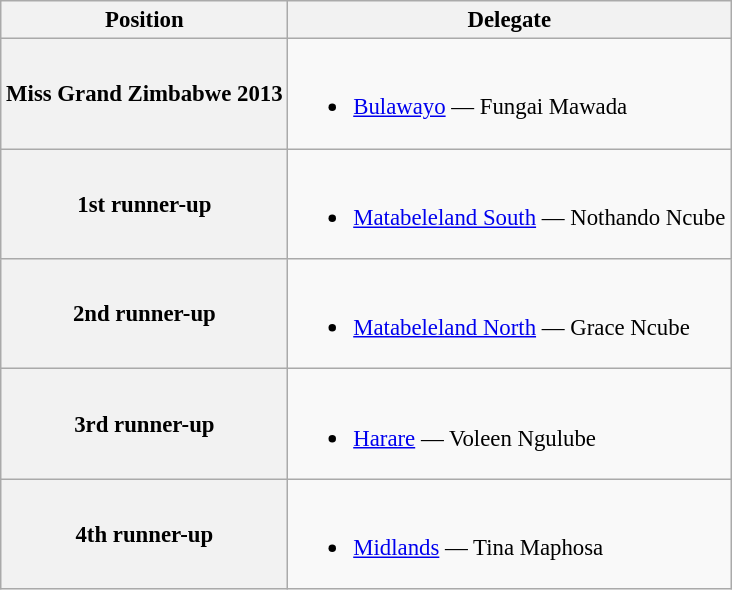<table class="wikitable" style="font-size: 95%";>
<tr>
<th>Position</th>
<th>Delegate</th>
</tr>
<tr>
<th>Miss Grand Zimbabwe 2013</th>
<td><br><ul><li><a href='#'>Bulawayo</a> — Fungai Mawada</li></ul></td>
</tr>
<tr>
<th>1st runner-up</th>
<td><br><ul><li><a href='#'>Matabeleland South</a> — Nothando Ncube</li></ul></td>
</tr>
<tr>
<th>2nd runner-up</th>
<td><br><ul><li><a href='#'>Matabeleland North</a> — Grace Ncube</li></ul></td>
</tr>
<tr>
<th>3rd runner-up</th>
<td><br><ul><li><a href='#'>Harare</a> — Voleen Ngulube</li></ul></td>
</tr>
<tr>
<th>4th runner-up</th>
<td><br><ul><li><a href='#'>Midlands</a> — Tina Maphosa</li></ul></td>
</tr>
</table>
